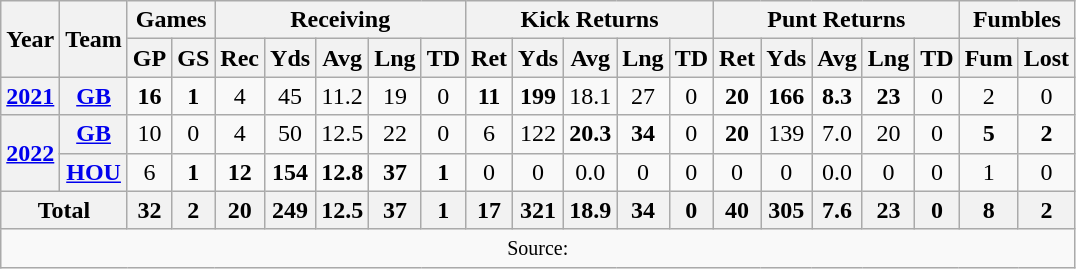<table class="wikitable" style="text-align: center;">
<tr>
<th rowspan="2">Year</th>
<th rowspan="2">Team</th>
<th colspan="2">Games</th>
<th colspan="5">Receiving</th>
<th colspan="5">Kick Returns</th>
<th colspan="5">Punt Returns</th>
<th colspan="2">Fumbles</th>
</tr>
<tr>
<th>GP</th>
<th>GS</th>
<th>Rec</th>
<th>Yds</th>
<th>Avg</th>
<th>Lng</th>
<th>TD</th>
<th>Ret</th>
<th>Yds</th>
<th>Avg</th>
<th>Lng</th>
<th>TD</th>
<th>Ret</th>
<th>Yds</th>
<th>Avg</th>
<th>Lng</th>
<th>TD</th>
<th>Fum</th>
<th>Lost</th>
</tr>
<tr>
<th><a href='#'>2021</a></th>
<th><a href='#'>GB</a></th>
<td><strong>16</strong></td>
<td><strong>1</strong></td>
<td>4</td>
<td>45</td>
<td>11.2</td>
<td>19</td>
<td>0</td>
<td><strong>11</strong></td>
<td><strong>199</strong></td>
<td>18.1</td>
<td>27</td>
<td>0</td>
<td><strong>20</strong></td>
<td><strong>166</strong></td>
<td><strong>8.3</strong></td>
<td><strong>23</strong></td>
<td>0</td>
<td>2</td>
<td>0</td>
</tr>
<tr>
<th rowspan="2"><a href='#'>2022</a></th>
<th><a href='#'>GB</a></th>
<td>10</td>
<td>0</td>
<td>4</td>
<td>50</td>
<td>12.5</td>
<td>22</td>
<td>0</td>
<td>6</td>
<td>122</td>
<td><strong>20.3</strong></td>
<td><strong>34</strong></td>
<td>0</td>
<td><strong>20</strong></td>
<td>139</td>
<td>7.0</td>
<td>20</td>
<td>0</td>
<td><strong>5</strong></td>
<td><strong>2</strong></td>
</tr>
<tr>
<th><a href='#'>HOU</a></th>
<td>6</td>
<td><strong>1</strong></td>
<td><strong>12</strong></td>
<td><strong>154</strong></td>
<td><strong>12.8</strong></td>
<td><strong>37</strong></td>
<td><strong>1</strong></td>
<td>0</td>
<td>0</td>
<td>0.0</td>
<td>0</td>
<td>0</td>
<td>0</td>
<td>0</td>
<td>0.0</td>
<td>0</td>
<td>0</td>
<td>1</td>
<td>0</td>
</tr>
<tr>
<th colspan="2">Total</th>
<th>32</th>
<th>2</th>
<th>20</th>
<th>249</th>
<th>12.5</th>
<th>37</th>
<th>1</th>
<th>17</th>
<th>321</th>
<th>18.9</th>
<th>34</th>
<th>0</th>
<th>40</th>
<th>305</th>
<th>7.6</th>
<th>23</th>
<th>0</th>
<th>8</th>
<th>2</th>
</tr>
<tr>
<td colspan="22"><small>Source: </small></td>
</tr>
</table>
